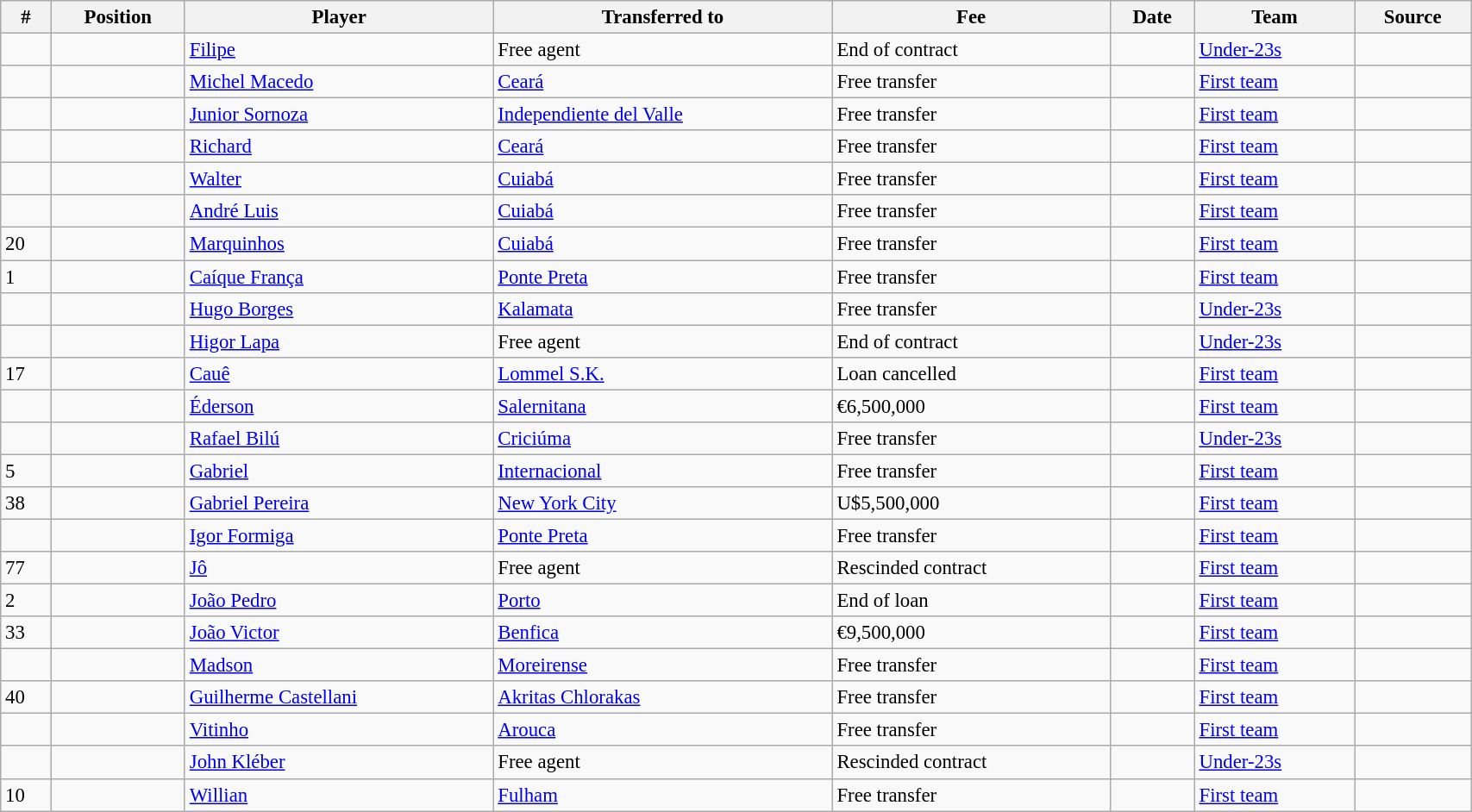<table class="wikitable sortable" style="width:90%; text-align:center; font-size:95%; text-align:left;">
<tr>
<th><strong>#</strong></th>
<th><strong>Position </strong></th>
<th><strong>Player </strong></th>
<th><strong>Transferred to</strong></th>
<th><strong>Fee </strong></th>
<th><strong>Date </strong></th>
<th><strong>Team</strong></th>
<th><strong>Source</strong></th>
</tr>
<tr>
<td></td>
<td></td>
<td> <a href='#'>Filipe</a></td>
<td>Free agent</td>
<td>End of contract</td>
<td></td>
<td><a href='#'>Under-23s</a></td>
<td></td>
</tr>
<tr>
<td></td>
<td></td>
<td> <a href='#'>Michel Macedo</a></td>
<td> <a href='#'>Ceará</a></td>
<td>Free transfer </td>
<td></td>
<td><a href='#'>First team</a></td>
<td></td>
</tr>
<tr>
<td></td>
<td></td>
<td> <a href='#'>Junior Sornoza</a></td>
<td> <a href='#'>Independiente del Valle</a></td>
<td>Free transfer </td>
<td></td>
<td><a href='#'>First team</a></td>
<td></td>
</tr>
<tr>
<td></td>
<td></td>
<td> <a href='#'>Richard</a></td>
<td> <a href='#'>Ceará</a></td>
<td>Free transfer </td>
<td></td>
<td><a href='#'>First team</a></td>
<td></td>
</tr>
<tr>
<td></td>
<td></td>
<td> <a href='#'>Walter</a></td>
<td> <a href='#'>Cuiabá</a></td>
<td>Free transfer </td>
<td></td>
<td><a href='#'>First team</a></td>
<td></td>
</tr>
<tr>
<td></td>
<td></td>
<td> <a href='#'>André Luis</a></td>
<td> <a href='#'>Cuiabá</a></td>
<td>Free transfer </td>
<td></td>
<td><a href='#'>First team</a></td>
<td></td>
</tr>
<tr>
<td>20</td>
<td></td>
<td> <a href='#'>Marquinhos</a></td>
<td> <a href='#'>Cuiabá</a></td>
<td>Free transfer </td>
<td></td>
<td><a href='#'>First team</a></td>
<td></td>
</tr>
<tr>
<td>1</td>
<td></td>
<td> <a href='#'>Caíque França</a></td>
<td> <a href='#'>Ponte Preta</a></td>
<td>Free transfer </td>
<td></td>
<td><a href='#'>First team</a></td>
<td></td>
</tr>
<tr>
<td></td>
<td></td>
<td> <a href='#'>Hugo Borges</a></td>
<td> <a href='#'>Kalamata</a></td>
<td>Free transfer </td>
<td></td>
<td><a href='#'>Under-23s</a></td>
<td></td>
</tr>
<tr>
<td></td>
<td></td>
<td> <a href='#'>Higor Lapa</a></td>
<td>Free agent</td>
<td>End of contract</td>
<td></td>
<td><a href='#'>Under-23s</a></td>
<td></td>
</tr>
<tr>
<td>17</td>
<td></td>
<td> <a href='#'>Cauê</a></td>
<td> <a href='#'>Lommel S.K.</a></td>
<td>Loan cancelled</td>
<td></td>
<td><a href='#'>First team</a></td>
<td></td>
</tr>
<tr>
<td></td>
<td></td>
<td> <a href='#'>Éderson</a></td>
<td> <a href='#'>Salernitana</a></td>
<td>€6,500,000 </td>
<td></td>
<td><a href='#'>First team</a></td>
<td></td>
</tr>
<tr>
<td></td>
<td></td>
<td> <a href='#'>Rafael Bilú</a></td>
<td> <a href='#'>Criciúma</a></td>
<td>Free transfer </td>
<td></td>
<td><a href='#'>Under-23s</a></td>
<td></td>
</tr>
<tr>
<td>5</td>
<td></td>
<td> <a href='#'>Gabriel</a></td>
<td> <a href='#'>Internacional</a></td>
<td>Free transfer </td>
<td></td>
<td><a href='#'>First team</a></td>
<td></td>
</tr>
<tr>
<td>38</td>
<td></td>
<td> <a href='#'>Gabriel Pereira</a></td>
<td> <a href='#'>New York City</a></td>
<td>U$5,500,000 </td>
<td></td>
<td><a href='#'>First team</a></td>
<td></td>
</tr>
<tr>
<td></td>
<td></td>
<td> <a href='#'>Igor Formiga</a></td>
<td> <a href='#'>Ponte Preta</a></td>
<td>Free transfer </td>
<td></td>
<td><a href='#'>First team</a></td>
<td></td>
</tr>
<tr>
<td>77</td>
<td></td>
<td> <a href='#'>Jô</a></td>
<td>Free agent</td>
<td>Rescinded contract</td>
<td></td>
<td><a href='#'>First team</a></td>
<td></td>
</tr>
<tr>
<td>2</td>
<td></td>
<td> <a href='#'>João Pedro</a></td>
<td> <a href='#'>Porto</a></td>
<td>End of loan</td>
<td></td>
<td><a href='#'>First team</a></td>
<td></td>
</tr>
<tr>
<td>33</td>
<td></td>
<td> <a href='#'>João Victor</a></td>
<td> <a href='#'>Benfica</a></td>
<td>€9,500,000 </td>
<td></td>
<td><a href='#'>First team</a></td>
<td></td>
</tr>
<tr>
<td></td>
<td></td>
<td> <a href='#'>Madson</a></td>
<td> <a href='#'>Moreirense</a></td>
<td>Free transfer </td>
<td></td>
<td><a href='#'>First team</a></td>
<td></td>
</tr>
<tr>
<td>40</td>
<td></td>
<td> <a href='#'>Guilherme Castellani</a></td>
<td> <a href='#'>Akritas Chlorakas</a></td>
<td>Free transfer </td>
<td></td>
<td><a href='#'>First team</a></td>
<td></td>
</tr>
<tr>
<td></td>
<td></td>
<td> <a href='#'>Vitinho</a></td>
<td> <a href='#'>Arouca</a></td>
<td>Free transfer </td>
<td></td>
<td><a href='#'>First team</a></td>
<td></td>
</tr>
<tr>
<td></td>
<td></td>
<td> <a href='#'>John Kléber</a></td>
<td>Free agent</td>
<td>Rescinded contract</td>
<td></td>
<td><a href='#'>Under-23s</a></td>
<td></td>
</tr>
<tr>
<td>10</td>
<td></td>
<td> <a href='#'>Willian</a></td>
<td> <a href='#'>Fulham</a></td>
<td>Free transfer </td>
<td></td>
<td><a href='#'>First team</a></td>
<td></td>
</tr>
</table>
